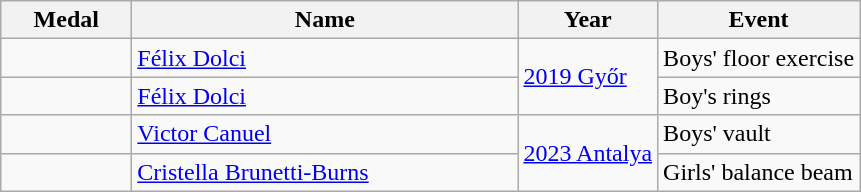<table class="wikitable sortable">
<tr>
<th style="width:5em;">Medal</th>
<th width=250>Name</th>
<th>Year</th>
<th>Event</th>
</tr>
<tr>
<td></td>
<td><a href='#'>Félix Dolci</a></td>
<td rowspan="2"> <a href='#'>2019 Győr</a></td>
<td>Boys' floor exercise</td>
</tr>
<tr>
<td></td>
<td><a href='#'>Félix Dolci</a></td>
<td>Boy's rings</td>
</tr>
<tr>
<td></td>
<td><a href='#'>Victor Canuel</a></td>
<td rowspan="2"> <a href='#'>2023 Antalya</a></td>
<td>Boys' vault</td>
</tr>
<tr>
<td></td>
<td><a href='#'>Cristella Brunetti-Burns</a></td>
<td>Girls' balance beam</td>
</tr>
</table>
